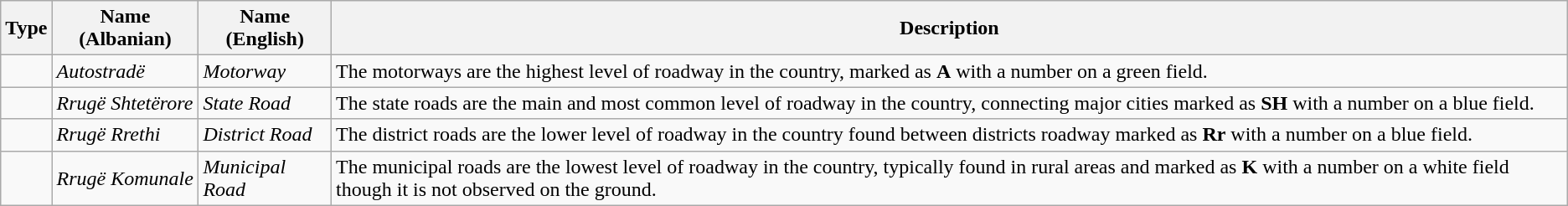<table class="wikitable">
<tr>
<th scope=col>Type</th>
<th scope=col>Name (Albanian)</th>
<th scope=col>Name (English)</th>
<th scope=col>Description</th>
</tr>
<tr>
<td style="text-align:center;"></td>
<td><em>Autostradë</em></td>
<td><em>Motorway</em></td>
<td>The motorways are the highest level of roadway in the country, marked as <strong>A</strong> with a number on a green field.</td>
</tr>
<tr>
<td style="text-align:center;"></td>
<td><em>Rrugë Shtetërore</em></td>
<td><em>State Road</em></td>
<td>The state roads are the main and most common level of roadway in the country, connecting major cities marked as <strong>SH</strong> with a number on a blue field.</td>
</tr>
<tr>
<td style="text-align:center;"></td>
<td><em>Rrugë Rrethi</em></td>
<td><em>District Road</em></td>
<td>The district roads are the lower level of roadway in the country found between districts roadway marked as <strong>Rr</strong> with a number on a blue field.</td>
</tr>
<tr>
<td style="text-align:center;"></td>
<td><em>Rrugë Komunale</em></td>
<td><em>Municipal Road</em></td>
<td>The municipal roads are the lowest level of roadway in the country, typically found in rural areas and marked as <strong>K</strong> with a number on a white field though it is not observed on the ground.</td>
</tr>
</table>
